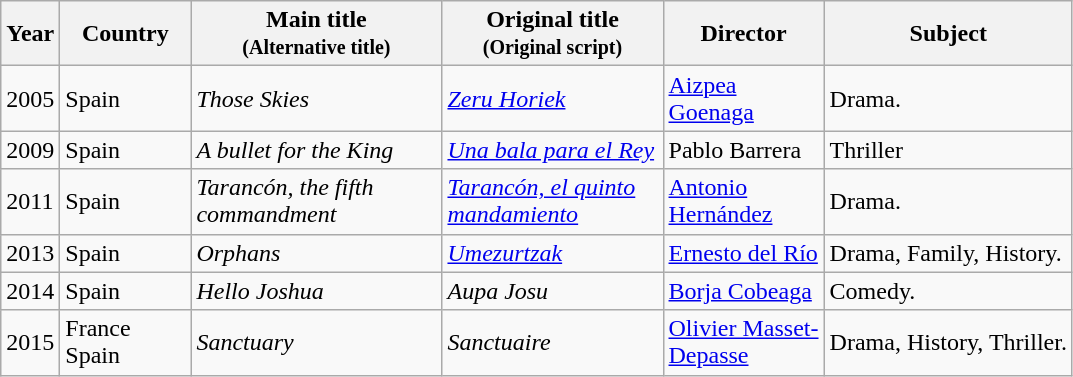<table class="wikitable sortable">
<tr>
<th>Year</th>
<th width= 80>Country</th>
<th class="unsortable" style="width:160px;">Main title<br><small>(Alternative title)</small></th>
<th class="unsortable" style="width:140px;">Original title<br><small>(Original script)</small></th>
<th width=100>Director</th>
<th class="unsortable">Subject</th>
</tr>
<tr>
<td>2005</td>
<td>Spain</td>
<td><em>Those Skies</em></td>
<td><em><a href='#'>Zeru Horiek</a></em></td>
<td><a href='#'>Aizpea Goenaga</a></td>
<td>Drama.</td>
</tr>
<tr>
<td>2009</td>
<td>Spain</td>
<td><em>A bullet for the King</em></td>
<td><em><a href='#'>Una bala para el Rey</a></em></td>
<td>Pablo Barrera</td>
<td>Thriller</td>
</tr>
<tr>
<td>2011</td>
<td>Spain</td>
<td><em>Tarancón, the fifth commandment</em></td>
<td><em><a href='#'>Tarancón, el quinto mandamiento</a></em></td>
<td><a href='#'>Antonio Hernández</a></td>
<td>Drama.</td>
</tr>
<tr>
<td>2013</td>
<td>Spain</td>
<td><em>Orphans</em></td>
<td><em><a href='#'>Umezurtzak</a></em></td>
<td><a href='#'>Ernesto del Río</a></td>
<td>Drama, Family, History.</td>
</tr>
<tr>
<td>2014</td>
<td>Spain</td>
<td><em>Hello Joshua</em></td>
<td><em>Aupa Josu</em></td>
<td><a href='#'>Borja Cobeaga</a></td>
<td>Comedy.</td>
</tr>
<tr>
<td>2015</td>
<td>France<br>Spain</td>
<td><em>Sanctuary</em></td>
<td><em>Sanctuaire</em></td>
<td><a href='#'>Olivier Masset-Depasse</a></td>
<td>Drama, History, Thriller.</td>
</tr>
</table>
